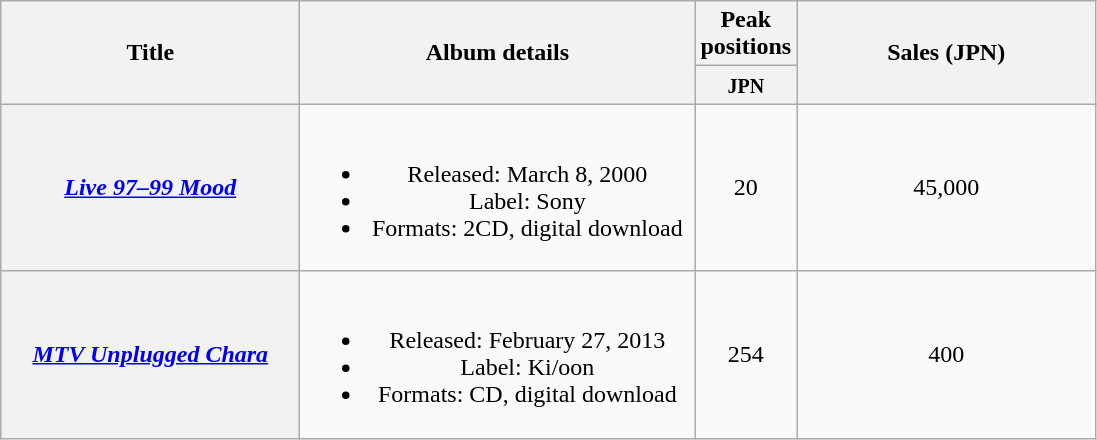<table class="wikitable plainrowheaders" style="text-align:center;">
<tr>
<th style="width:12em;" rowspan="2">Title</th>
<th style="width:16em;" rowspan="2">Album details</th>
<th colspan="1">Peak positions</th>
<th style="width:12em;" rowspan="2">Sales (JPN)</th>
</tr>
<tr>
<th style="width:2.5em;"><small>JPN</small><br></th>
</tr>
<tr>
<th scope="row"><em><a href='#'>Live 97–99 Mood</a></em></th>
<td><br><ul><li>Released: March 8, 2000 </li><li>Label: Sony</li><li>Formats: 2CD, digital download</li></ul></td>
<td>20</td>
<td>45,000</td>
</tr>
<tr>
<th scope="row"><em><a href='#'>MTV Unplugged Chara</a></em></th>
<td><br><ul><li>Released: February 27, 2013 </li><li>Label: Ki/oon</li><li>Formats: CD, digital download</li></ul></td>
<td>254</td>
<td>400</td>
</tr>
</table>
